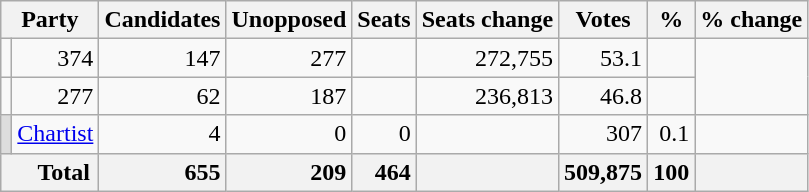<table class="wikitable sortable">
<tr>
<th colspan=2>Party</th>
<th>Candidates</th>
<th>Unopposed</th>
<th>Seats</th>
<th>Seats change</th>
<th>Votes</th>
<th>%</th>
<th>% change</th>
</tr>
<tr>
<td></td>
<td align=right>374</td>
<td align=right>147</td>
<td align=right>277</td>
<td align=right></td>
<td align=right>272,755</td>
<td align=right>53.1</td>
<td align=right></td>
</tr>
<tr>
<td></td>
<td align=right>277</td>
<td align=right>62</td>
<td align=right>187</td>
<td align=right></td>
<td align=right>236,813</td>
<td align=right>46.8</td>
<td align=right></td>
</tr>
<tr>
<td bgcolor="#DDDDDD"></td>
<td><a href='#'>Chartist</a></td>
<td align=right>4</td>
<td align=right>0</td>
<td align=right>0</td>
<td align=right></td>
<td align=right>307</td>
<td align=right>0.1</td>
<td align=right></td>
</tr>
<tr class="sortbottom" style="font-weight: bold; text-align: right; background: #f2f2f2;">
<th colspan="2" style="padding-left: 1.5em; text-align: left;">Total</th>
<td align=right>655</td>
<td align=right>209</td>
<td align=right>464</td>
<td align=right></td>
<td align=right>509,875</td>
<td align=right>100</td>
<td align=right></td>
</tr>
</table>
